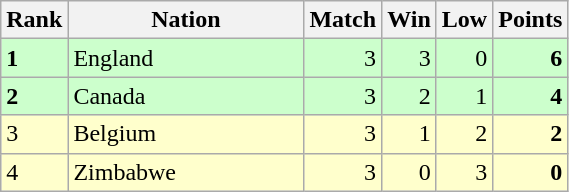<table class="wikitable">
<tr>
<th width=20>Rank</th>
<th width=150>Nation</th>
<th width=20>Match</th>
<th width=20>Win</th>
<th width=20>Low</th>
<th width=20>Points</th>
</tr>
<tr style="text-align:right; background:#cfc;">
<td align="left"><strong>1</strong></td>
<td style="text-align:left;"> England</td>
<td>3</td>
<td>3</td>
<td>0</td>
<td><strong>6</strong></td>
</tr>
<tr style="text-align:right; background:#cfc;">
<td align="left"><strong>2</strong></td>
<td style="text-align:left;"> Canada</td>
<td>3</td>
<td>2</td>
<td>1</td>
<td><strong>4</strong></td>
</tr>
<tr style="text-align:right; background:#ffc;">
<td align="left">3</td>
<td style="text-align:left;"> Belgium</td>
<td>3</td>
<td>1</td>
<td>2</td>
<td><strong>2</strong></td>
</tr>
<tr style="text-align:right; background:#ffc;">
<td align="left">4</td>
<td style="text-align:left;"> Zimbabwe</td>
<td>3</td>
<td>0</td>
<td>3</td>
<td><strong>0</strong></td>
</tr>
</table>
